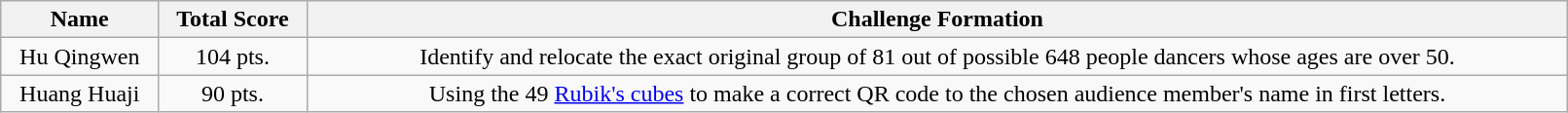<table class="wikitable" style="width:85%; text-align:center">
<tr>
<th>Name</th>
<th>Total Score</th>
<th>Challenge Formation</th>
</tr>
<tr>
<td>Hu Qingwen</td>
<td>104 pts.</td>
<td>Identify and relocate the exact original group of 81 out of possible 648 people dancers whose ages are over 50.</td>
</tr>
<tr>
<td>Huang Huaji</td>
<td>90 pts.</td>
<td>Using the 49 <a href='#'>Rubik's cubes</a> to make a correct QR code to the chosen audience member's name in first letters.</td>
</tr>
</table>
